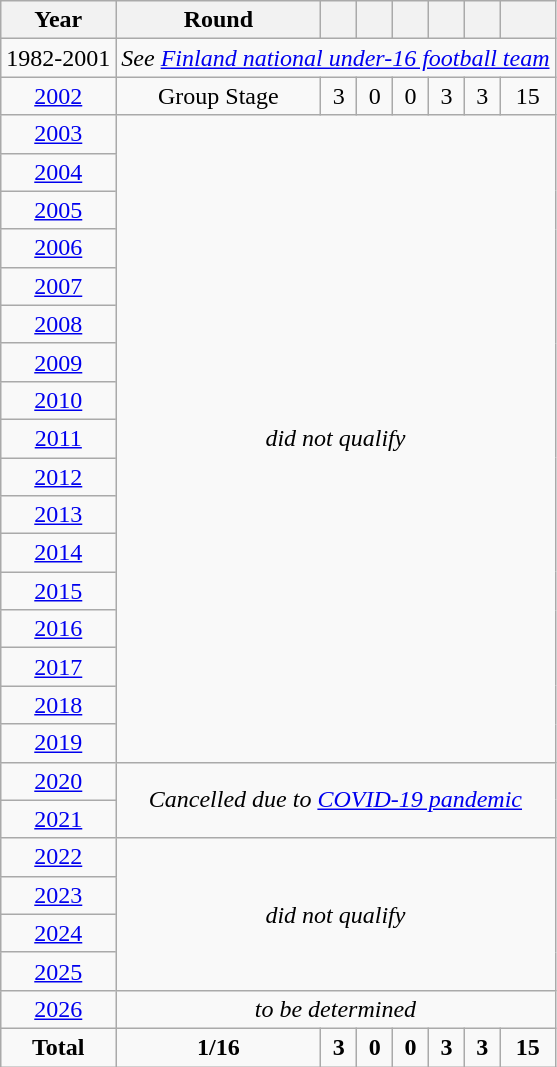<table class="wikitable" style="text-align: center;">
<tr>
<th>Year</th>
<th>Round</th>
<th></th>
<th></th>
<th></th>
<th></th>
<th></th>
<th></th>
</tr>
<tr>
<td>1982-2001</td>
<td colspan=15><em>See <a href='#'>Finland national under-16 football team</a></em></td>
</tr>
<tr>
<td> <a href='#'>2002</a></td>
<td>Group Stage</td>
<td>3</td>
<td>0</td>
<td>0</td>
<td>3</td>
<td>3</td>
<td>15</td>
</tr>
<tr>
<td> <a href='#'>2003</a></td>
<td colspan=7 rowspan=17><em>did not qualify</em></td>
</tr>
<tr>
<td> <a href='#'>2004</a></td>
</tr>
<tr>
<td> <a href='#'>2005</a></td>
</tr>
<tr>
<td> <a href='#'>2006</a></td>
</tr>
<tr>
<td> <a href='#'>2007</a></td>
</tr>
<tr>
<td> <a href='#'>2008</a></td>
</tr>
<tr>
<td> <a href='#'>2009</a></td>
</tr>
<tr>
<td> <a href='#'>2010</a></td>
</tr>
<tr>
<td> <a href='#'>2011</a></td>
</tr>
<tr>
<td> <a href='#'>2012</a></td>
</tr>
<tr>
<td> <a href='#'>2013</a></td>
</tr>
<tr>
<td> <a href='#'>2014</a></td>
</tr>
<tr>
<td> <a href='#'>2015</a></td>
</tr>
<tr>
<td> <a href='#'>2016</a></td>
</tr>
<tr>
<td> <a href='#'>2017</a></td>
</tr>
<tr>
<td> <a href='#'>2018</a></td>
</tr>
<tr>
<td> <a href='#'>2019</a></td>
</tr>
<tr>
<td> <a href='#'>2020</a></td>
<td rowspan=2 colspan=8><em>Cancelled due to <a href='#'>COVID-19 pandemic</a></em></td>
</tr>
<tr>
<td> <a href='#'>2021</a></td>
</tr>
<tr>
<td> <a href='#'>2022</a></td>
<td rowspan=4 colspan=7><em>did not qualify</em></td>
</tr>
<tr>
<td> <a href='#'>2023</a></td>
</tr>
<tr>
<td> <a href='#'>2024</a></td>
</tr>
<tr>
<td> <a href='#'>2025</a></td>
</tr>
<tr>
<td> <a href='#'>2026</a></td>
<td colspan=8><em>to be determined</em></td>
</tr>
<tr>
<td><strong>Total</strong></td>
<td><strong>1/16</strong></td>
<td><strong>3</strong></td>
<td><strong>0</strong></td>
<td><strong>0</strong></td>
<td><strong>3</strong></td>
<td><strong>3</strong></td>
<td><strong>15</strong></td>
</tr>
</table>
